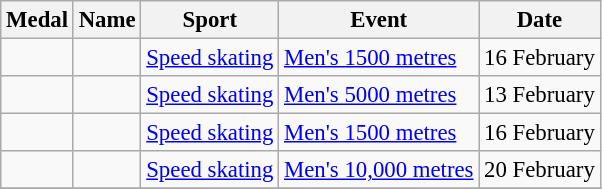<table class="wikitable sortable" style="font-size:95%">
<tr>
<th>Medal</th>
<th>Name</th>
<th>Sport</th>
<th>Event</th>
<th>Date</th>
</tr>
<tr>
<td></td>
<td></td>
<td><a href='#'>Speed skating</a></td>
<td><a href='#'>Men's 1500 metres</a></td>
<td>16 February</td>
</tr>
<tr>
<td></td>
<td></td>
<td><a href='#'>Speed skating</a></td>
<td><a href='#'>Men's 5000 metres</a></td>
<td>13 February</td>
</tr>
<tr>
<td></td>
<td></td>
<td><a href='#'>Speed skating</a></td>
<td><a href='#'>Men's 1500 metres</a></td>
<td>16 February</td>
</tr>
<tr>
<td></td>
<td></td>
<td><a href='#'>Speed skating</a></td>
<td><a href='#'>Men's 10,000 metres</a></td>
<td>20 February</td>
</tr>
<tr>
</tr>
</table>
